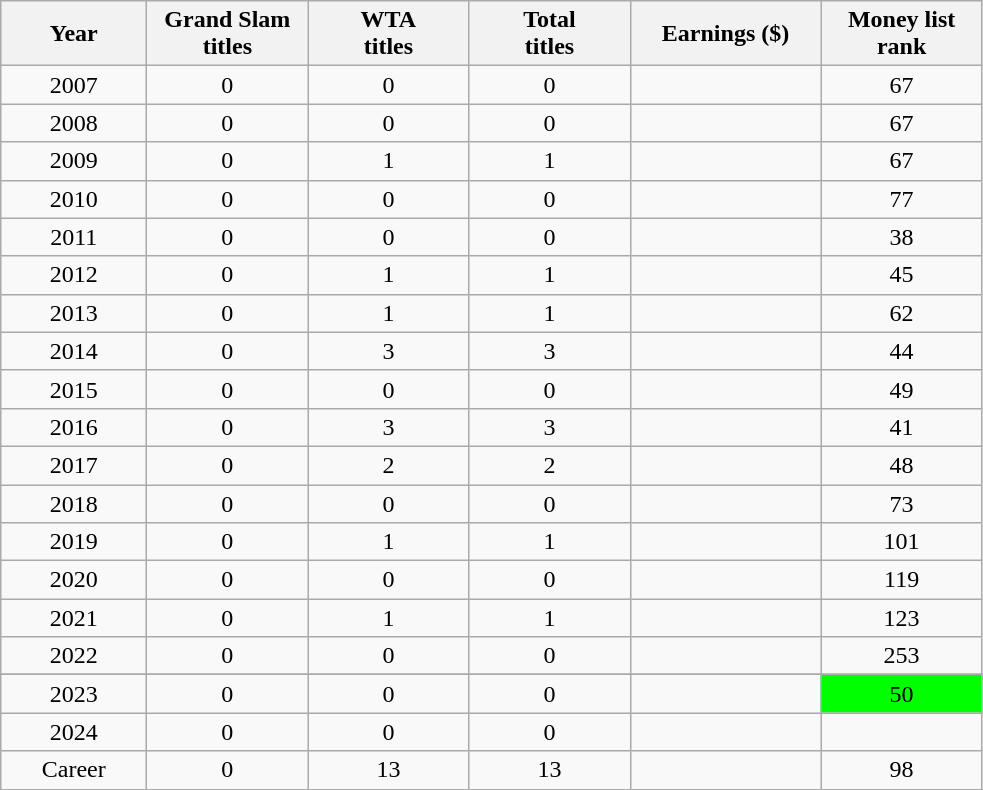<table class="wikitable" style=text-align:center;">
<tr>
<th width="90">Year</th>
<th width="100">Grand Slam <br>titles</th>
<th width="100">WTA <br>titles</th>
<th width="100">Total <br>titles</th>
<th width="120">Earnings ($)</th>
<th width="100">Money list rank</th>
</tr>
<tr>
<td>2007</td>
<td>0</td>
<td>0</td>
<td>0</td>
<td align="right"></td>
<td>67</td>
</tr>
<tr>
<td>2008</td>
<td>0</td>
<td>0</td>
<td>0</td>
<td align="right"></td>
<td>67</td>
</tr>
<tr>
<td>2009</td>
<td>0</td>
<td>1</td>
<td>1</td>
<td align="right"></td>
<td>67</td>
</tr>
<tr>
<td>2010</td>
<td>0</td>
<td>0</td>
<td>0</td>
<td align="right"></td>
<td>77</td>
</tr>
<tr>
<td>2011</td>
<td>0</td>
<td>0</td>
<td>0</td>
<td align="right"></td>
<td>38</td>
</tr>
<tr>
<td>2012</td>
<td>0</td>
<td>1</td>
<td>1</td>
<td align="right"></td>
<td>45</td>
</tr>
<tr>
<td>2013</td>
<td>0</td>
<td>1</td>
<td>1</td>
<td align="right"></td>
<td>62</td>
</tr>
<tr>
<td>2014</td>
<td>0</td>
<td>3</td>
<td>3</td>
<td align="right"></td>
<td>44</td>
</tr>
<tr>
<td>2015</td>
<td>0</td>
<td>0</td>
<td>0</td>
<td align="right"></td>
<td>49</td>
</tr>
<tr>
<td>2016</td>
<td>0</td>
<td>3</td>
<td>3</td>
<td align="right"></td>
<td>41</td>
</tr>
<tr>
<td>2017</td>
<td>0</td>
<td>2</td>
<td>2</td>
<td align="right"></td>
<td>48</td>
</tr>
<tr>
<td>2018</td>
<td>0</td>
<td>0</td>
<td>0</td>
<td align="right"></td>
<td>73</td>
</tr>
<tr>
<td>2019</td>
<td>0</td>
<td>1</td>
<td>1</td>
<td align="right"></td>
<td>101</td>
</tr>
<tr>
<td>2020</td>
<td>0</td>
<td>0</td>
<td>0</td>
<td align="right"></td>
<td>119</td>
</tr>
<tr>
<td>2021</td>
<td>0</td>
<td>1</td>
<td>1</td>
<td align="right"></td>
<td>123</td>
</tr>
<tr>
<td>2022</td>
<td>0</td>
<td>0</td>
<td>0</td>
<td align=right></td>
<td>253</td>
</tr>
<tr style=font-weight:bold>
</tr>
<tr>
</tr>
<tr>
<td>2023</td>
<td>0</td>
<td>0</td>
<td>0</td>
<td style="text-align:right"></td>
<td style="background:lime;">50</td>
</tr>
<tr>
<td>2024</td>
<td>0</td>
<td>0</td>
<td>0</td>
<td style="text-align:right"></td>
</tr>
<tr>
<td>Career</td>
<td>0</td>
<td>13</td>
<td>13</td>
<td align="right"></td>
<td>98</td>
</tr>
</table>
